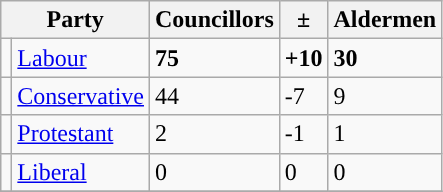<table class="wikitable">
<tr>
<th colspan="2">Party</th>
<th>Councillors</th>
<th>  ±  </th>
<th>Aldermen</th>
</tr>
<tr>
<td style="background-color: "></td>
<td><a href='#'>Labour</a></td>
<td><strong>75</strong></td>
<td><strong>+10</strong></td>
<td><strong>30</strong></td>
</tr>
<tr>
<td style="background-color: "></td>
<td><a href='#'>Conservative</a></td>
<td>44</td>
<td>-7</td>
<td>9</td>
</tr>
<tr>
<td style="background-color: "></td>
<td><a href='#'>Protestant</a></td>
<td>2</td>
<td>-1</td>
<td>1</td>
</tr>
<tr>
<td style="background-color: "></td>
<td><a href='#'>Liberal</a></td>
<td>0</td>
<td>0</td>
<td>0</td>
</tr>
<tr>
</tr>
</table>
